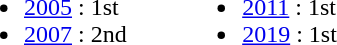<table border="0" cellpadding="2">
<tr valign="top">
<td><br><ul><li><a href='#'>2005</a> :  1st</li><li><a href='#'>2007</a> :  2nd</li></ul></td>
<td width="25"> </td>
<td valign="top"><br><ul><li><a href='#'>2011</a> :  1st</li><li><a href='#'>2019</a> :  1st</li></ul></td>
</tr>
</table>
